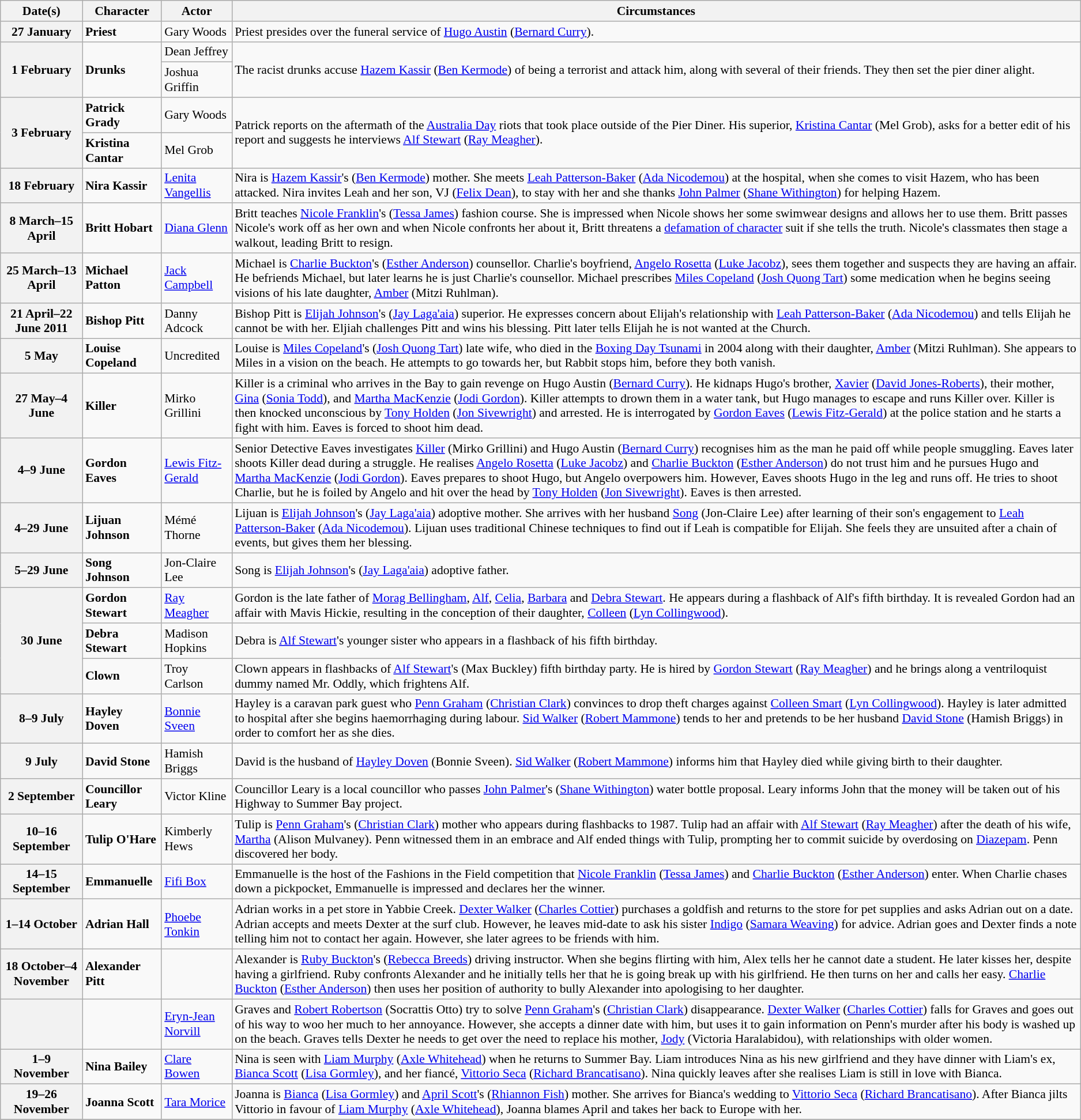<table class="wikitable plainrowheaders" style="font-size:90%">
<tr>
<th scope="col">Date(s)</th>
<th scope="col">Character</th>
<th scope="col">Actor</th>
<th scope="col">Circumstances</th>
</tr>
<tr>
<th scope="row">27 January</th>
<td><strong>Priest</strong></td>
<td>Gary Woods</td>
<td>Priest presides over the funeral service of <a href='#'>Hugo Austin</a> (<a href='#'>Bernard Curry</a>).</td>
</tr>
<tr>
<th scope="row" rowspan="2">1 February</th>
<td rowspan="2"><strong>Drunks</strong></td>
<td>Dean Jeffrey</td>
<td rowspan="2">The racist drunks accuse <a href='#'>Hazem Kassir</a> (<a href='#'>Ben Kermode</a>) of being a terrorist and attack him, along with several of their friends. They then set the pier diner alight.</td>
</tr>
<tr>
<td>Joshua Griffin</td>
</tr>
<tr>
<th scope="row" rowspan="2">3 February</th>
<td><strong>Patrick Grady</strong></td>
<td>Gary Woods</td>
<td rowspan="2">Patrick reports on the aftermath of the <a href='#'>Australia Day</a> riots that took place outside of the Pier Diner. His superior, <a href='#'>Kristina Cantar</a> (Mel Grob), asks for a better edit of his report and suggests he interviews <a href='#'>Alf Stewart</a> (<a href='#'>Ray Meagher</a>).</td>
</tr>
<tr>
<td><strong>Kristina Cantar</strong></td>
<td>Mel Grob</td>
</tr>
<tr>
<th scope="row">18 February</th>
<td><strong>Nira Kassir</strong></td>
<td><a href='#'>Lenita Vangellis</a></td>
<td>Nira is <a href='#'>Hazem Kassir</a>'s (<a href='#'>Ben Kermode</a>) mother. She meets <a href='#'>Leah Patterson-Baker</a>  (<a href='#'>Ada Nicodemou</a>) at the hospital, when she comes to visit Hazem, who has been attacked. Nira invites Leah and her son, VJ (<a href='#'>Felix Dean</a>), to stay with her and she thanks <a href='#'>John Palmer</a> (<a href='#'>Shane Withington</a>) for helping Hazem.</td>
</tr>
<tr>
<th scope="row">8 March–15 April</th>
<td><strong>Britt Hobart</strong></td>
<td><a href='#'>Diana Glenn</a></td>
<td>Britt teaches <a href='#'>Nicole Franklin</a>'s (<a href='#'>Tessa James</a>) fashion course. She is impressed when Nicole shows her some swimwear designs and allows her to use them. Britt passes Nicole's work off as her own and when Nicole confronts her about it, Britt threatens a <a href='#'>defamation of character</a> suit if she tells the truth. Nicole's classmates then stage a walkout, leading Britt to resign.</td>
</tr>
<tr>
<th scope="row">25 March–13 April</th>
<td><strong>Michael Patton</strong></td>
<td><a href='#'>Jack Campbell</a></td>
<td>Michael is <a href='#'>Charlie Buckton</a>'s (<a href='#'>Esther Anderson</a>) counsellor. Charlie's boyfriend, <a href='#'>Angelo Rosetta</a> (<a href='#'>Luke Jacobz</a>), sees them together and suspects they are having an affair. He befriends Michael, but later learns he is just Charlie's counsellor. Michael prescribes <a href='#'>Miles Copeland</a> (<a href='#'>Josh Quong Tart</a>) some medication when he begins seeing visions of his late daughter, <a href='#'>Amber</a> (Mitzi Ruhlman).</td>
</tr>
<tr>
<th scope="row">21 April–22 June 2011</th>
<td><strong>Bishop Pitt</strong></td>
<td>Danny Adcock</td>
<td>Bishop Pitt is <a href='#'>Elijah Johnson</a>'s (<a href='#'>Jay Laga'aia</a>) superior. He expresses concern about Elijah's relationship with <a href='#'>Leah Patterson-Baker</a> (<a href='#'>Ada Nicodemou</a>) and tells Elijah he cannot be with her. Eljiah challenges Pitt and wins his blessing. Pitt later tells Elijah he is not wanted at the Church.</td>
</tr>
<tr>
<th scope="row">5 May</th>
<td><strong>Louise Copeland</strong></td>
<td>Uncredited</td>
<td>Louise is <a href='#'>Miles Copeland</a>'s (<a href='#'>Josh Quong Tart</a>) late wife, who died in the <a href='#'>Boxing Day Tsunami</a> in 2004 along with their daughter, <a href='#'>Amber</a> (Mitzi Ruhlman). She appears to Miles in a vision on the beach. He attempts to go towards her, but Rabbit stops him, before they both vanish.</td>
</tr>
<tr>
<th scope="row">27 May–4 June</th>
<td><strong>Killer</strong></td>
<td>Mirko Grillini</td>
<td>Killer is a criminal who arrives in the Bay to gain revenge on Hugo Austin (<a href='#'>Bernard Curry</a>). He kidnaps Hugo's brother, <a href='#'>Xavier</a> (<a href='#'>David Jones-Roberts</a>), their mother, <a href='#'>Gina</a> (<a href='#'>Sonia Todd</a>), and <a href='#'>Martha MacKenzie</a> (<a href='#'>Jodi Gordon</a>). Killer attempts to drown them in a water tank, but Hugo manages to escape and runs Killer over. Killer is then knocked unconscious by <a href='#'>Tony Holden</a> (<a href='#'>Jon Sivewright</a>) and arrested. He is interrogated by <a href='#'>Gordon Eaves</a> (<a href='#'>Lewis Fitz-Gerald</a>) at the police station and he starts a fight with him. Eaves is forced to shoot him dead.</td>
</tr>
<tr>
<th scope="row">4–9 June</th>
<td><strong>Gordon Eaves</strong></td>
<td><a href='#'>Lewis Fitz-Gerald</a></td>
<td>Senior Detective Eaves investigates <a href='#'>Killer</a> (Mirko Grillini) and Hugo Austin (<a href='#'>Bernard Curry</a>) recognises him as the man he paid off while people smuggling. Eaves later shoots Killer dead during a struggle. He realises <a href='#'>Angelo Rosetta</a> (<a href='#'>Luke Jacobz</a>) and <a href='#'>Charlie Buckton</a> (<a href='#'>Esther Anderson</a>) do not trust him and he pursues Hugo and <a href='#'>Martha MacKenzie</a> (<a href='#'>Jodi Gordon</a>). Eaves prepares to shoot Hugo, but Angelo overpowers him. However, Eaves shoots Hugo in the leg and runs off. He tries to shoot Charlie, but he is foiled by Angelo and hit over the head by <a href='#'>Tony Holden</a> (<a href='#'>Jon Sivewright</a>). Eaves is then arrested.</td>
</tr>
<tr>
<th scope="row">4–29 June</th>
<td><strong>Lijuan Johnson</strong></td>
<td>Mémé Thorne</td>
<td>Lijuan is <a href='#'>Elijah Johnson</a>'s  (<a href='#'>Jay Laga'aia</a>) adoptive mother. She arrives with her husband <a href='#'>Song</a> (Jon-Claire Lee) after learning of their son's engagement to <a href='#'>Leah Patterson-Baker</a> (<a href='#'>Ada Nicodemou</a>).  Lijuan uses traditional Chinese techniques to find out if Leah is compatible for Elijah. She feels they are unsuited after a chain of events, but gives them her blessing.</td>
</tr>
<tr>
<th scope="row">5–29 June</th>
<td><strong>Song Johnson</strong></td>
<td>Jon-Claire Lee</td>
<td>Song is <a href='#'>Elijah Johnson</a>'s (<a href='#'>Jay Laga'aia</a>) adoptive father.</td>
</tr>
<tr>
<th scope="row" rowspan="3">30 June</th>
<td><strong>Gordon Stewart</strong></td>
<td><a href='#'>Ray Meagher</a></td>
<td>Gordon is the late father of <a href='#'>Morag Bellingham</a>, <a href='#'>Alf</a>, <a href='#'>Celia</a>, <a href='#'>Barbara</a> and <a href='#'>Debra Stewart</a>. He appears during a flashback of Alf's fifth birthday. It is revealed Gordon had an affair with Mavis Hickie, resulting in the conception of their daughter, <a href='#'>Colleen</a> (<a href='#'>Lyn Collingwood</a>).</td>
</tr>
<tr>
<td><strong>Debra Stewart</strong></td>
<td>Madison Hopkins</td>
<td>Debra is <a href='#'>Alf Stewart</a>'s younger sister who appears in a flashback of his fifth birthday.</td>
</tr>
<tr>
<td><strong>Clown</strong></td>
<td>Troy Carlson</td>
<td>Clown appears in flashbacks of <a href='#'>Alf Stewart</a>'s (Max Buckley) fifth birthday party. He is hired by <a href='#'>Gordon Stewart</a> (<a href='#'>Ray Meagher</a>) and he brings along a ventriloquist dummy named Mr. Oddly, which frightens Alf.</td>
</tr>
<tr>
<th scope="row">8–9 July</th>
<td><strong>Hayley Doven</strong></td>
<td><a href='#'>Bonnie Sveen</a></td>
<td>Hayley is a caravan park guest who <a href='#'>Penn Graham</a> (<a href='#'>Christian Clark</a>) convinces to drop theft charges against <a href='#'>Colleen Smart</a> (<a href='#'>Lyn Collingwood</a>). Hayley is later admitted to hospital after she begins haemorrhaging during labour. <a href='#'>Sid Walker</a> (<a href='#'>Robert Mammone</a>) tends to her and pretends to be her husband <a href='#'>David Stone</a> (Hamish Briggs) in order to comfort her as she dies.</td>
</tr>
<tr>
<th scope="row">9 July</th>
<td><strong>David Stone</strong></td>
<td>Hamish Briggs</td>
<td>David is the husband of <a href='#'>Hayley Doven</a> (Bonnie Sveen). <a href='#'>Sid Walker</a> (<a href='#'>Robert Mammone</a>) informs him that Hayley died while giving birth to their daughter.</td>
</tr>
<tr>
<th scope="row">2 September</th>
<td><strong>Councillor Leary</strong></td>
<td>Victor Kline</td>
<td>Councillor Leary is a local councillor who passes <a href='#'>John Palmer</a>'s (<a href='#'>Shane Withington</a>) water bottle proposal. Leary informs John that the money will be taken out of his Highway to Summer Bay project.</td>
</tr>
<tr>
<th scope="row">10–16 September</th>
<td><strong>Tulip O'Hare</strong></td>
<td>Kimberly Hews</td>
<td>Tulip is <a href='#'>Penn Graham</a>'s (<a href='#'>Christian Clark</a>) mother who appears during flashbacks to 1987. Tulip had an affair with <a href='#'>Alf Stewart</a> (<a href='#'>Ray Meagher</a>) after the death of his wife, <a href='#'>Martha</a> (Alison Mulvaney). Penn witnessed them in an embrace and Alf ended things with Tulip, prompting her to commit suicide by overdosing on <a href='#'>Diazepam</a>. Penn discovered her body.</td>
</tr>
<tr>
<th scope="row">14–15 September</th>
<td><strong>Emmanuelle</strong></td>
<td><a href='#'>Fifi Box</a></td>
<td>Emmanuelle is the host of the Fashions in the Field competition that <a href='#'>Nicole Franklin</a> (<a href='#'>Tessa James</a>) and <a href='#'>Charlie Buckton</a> (<a href='#'>Esther Anderson</a>) enter. When Charlie chases down a pickpocket, Emmanuelle is impressed and declares her the winner.</td>
</tr>
<tr>
<th scope="row">1–14 October</th>
<td><strong>Adrian Hall</strong></td>
<td><a href='#'>Phoebe Tonkin</a></td>
<td>Adrian works in a pet store in Yabbie Creek. <a href='#'>Dexter Walker</a> (<a href='#'>Charles Cottier</a>) purchases a goldfish and returns to the store for pet supplies and asks Adrian out on a date. Adrian accepts and meets Dexter at the surf club. However, he leaves mid-date to ask his sister <a href='#'>Indigo</a> (<a href='#'>Samara Weaving</a>) for advice. Adrian goes and Dexter finds a note telling him not to contact her again. However, she later agrees to be friends with him.</td>
</tr>
<tr>
<th scope="row">18 October–4 November</th>
<td><strong>Alexander Pitt</strong></td>
<td></td>
<td>Alexander is <a href='#'>Ruby Buckton</a>'s (<a href='#'>Rebecca Breeds</a>) driving instructor. When she begins flirting with him, Alex tells her he cannot date a student. He later kisses her, despite having a girlfriend. Ruby confronts Alexander and he initially tells her that he is going break up with his girlfriend. He then turns on her and calls her easy. <a href='#'>Charlie Buckton</a> (<a href='#'>Esther Anderson</a>) then uses her position of authority to bully Alexander into apologising to her daughter.</td>
</tr>
<tr>
<th scope="row"></th>
<td></td>
<td><a href='#'>Eryn-Jean Norvill</a></td>
<td>Graves and <a href='#'>Robert Robertson</a> (Socrattis Otto) try to solve <a href='#'>Penn Graham</a>'s (<a href='#'>Christian Clark</a>) disappearance. <a href='#'>Dexter Walker</a> (<a href='#'>Charles Cottier</a>) falls for Graves and goes out of his way to woo her much to her annoyance. However, she accepts a dinner date with him, but uses it to gain information on Penn's murder after his body is washed up on the beach. Graves tells Dexter he needs to get over the need to replace his mother, <a href='#'>Jody</a> (Victoria Haralabidou), with relationships with older women.</td>
</tr>
<tr>
<th scope="row">1–9 November</th>
<td><strong>Nina Bailey</strong></td>
<td><a href='#'>Clare Bowen</a></td>
<td>Nina is seen with <a href='#'>Liam Murphy</a> (<a href='#'>Axle Whitehead</a>) when he returns to Summer Bay. Liam introduces Nina as his new girlfriend and they have dinner with Liam's ex, <a href='#'>Bianca Scott</a> (<a href='#'>Lisa Gormley</a>), and her fiancé, <a href='#'>Vittorio Seca</a> (<a href='#'>Richard Brancatisano</a>). Nina quickly leaves after she realises Liam is still in love with Bianca.</td>
</tr>
<tr>
<th scope="row">19–26 November</th>
<td><strong>Joanna Scott</strong></td>
<td><a href='#'>Tara Morice</a></td>
<td>Joanna is <a href='#'>Bianca</a> (<a href='#'>Lisa Gormley</a>) and <a href='#'>April Scott</a>'s (<a href='#'>Rhiannon Fish</a>) mother. She arrives for Bianca's wedding to <a href='#'>Vittorio Seca</a> (<a href='#'>Richard Brancatisano</a>). After Bianca jilts Vittorio in favour of <a href='#'>Liam Murphy</a> (<a href='#'>Axle Whitehead</a>), Joanna blames April and takes her back to Europe with her.</td>
</tr>
<tr>
</tr>
</table>
